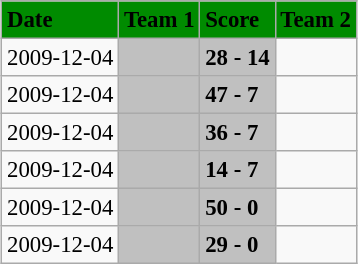<table class="wikitable" style="margin:0.5em auto; font-size:95%">
<tr bgcolor="#008B00">
<td><strong>Date</strong></td>
<td><strong>Team 1</strong></td>
<td><strong>Score</strong></td>
<td><strong>Team 2</strong></td>
</tr>
<tr>
<td>2009-12-04</td>
<td bgcolor="silver"><strong></strong></td>
<td bgcolor="silver"><strong>28 - 14</strong></td>
<td></td>
</tr>
<tr>
<td>2009-12-04</td>
<td bgcolor="silver"><strong></strong></td>
<td bgcolor="silver"><strong>47 - 7</strong></td>
<td></td>
</tr>
<tr>
<td>2009-12-04</td>
<td bgcolor="silver"><strong></strong></td>
<td bgcolor="silver"><strong>36 - 7</strong></td>
<td></td>
</tr>
<tr>
<td>2009-12-04</td>
<td bgcolor="silver"><strong></strong></td>
<td bgcolor="silver"><strong>14 - 7</strong></td>
<td></td>
</tr>
<tr>
<td>2009-12-04</td>
<td bgcolor="silver"><strong></strong></td>
<td bgcolor="silver"><strong>50 -  0</strong></td>
<td></td>
</tr>
<tr>
<td>2009-12-04</td>
<td bgcolor="silver"><strong></strong></td>
<td bgcolor="silver"><strong>29 -  0</strong></td>
<td></td>
</tr>
</table>
